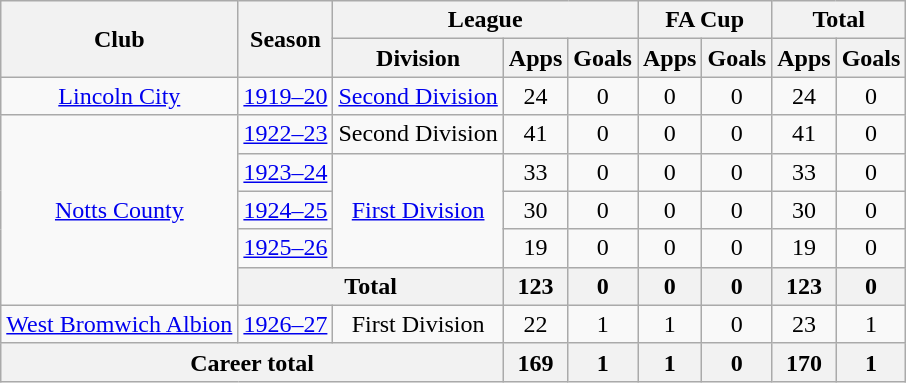<table class="wikitable" style="text-align: center">
<tr>
<th rowspan="2">Club</th>
<th rowspan="2">Season</th>
<th colspan="3">League</th>
<th colspan="2">FA Cup</th>
<th colspan="2">Total</th>
</tr>
<tr>
<th>Division</th>
<th>Apps</th>
<th>Goals</th>
<th>Apps</th>
<th>Goals</th>
<th>Apps</th>
<th>Goals</th>
</tr>
<tr>
<td><a href='#'>Lincoln City</a></td>
<td><a href='#'>1919–20</a></td>
<td><a href='#'>Second Division</a></td>
<td>24</td>
<td>0</td>
<td>0</td>
<td>0</td>
<td>24</td>
<td>0</td>
</tr>
<tr>
<td rowspan="5"><a href='#'>Notts County</a></td>
<td><a href='#'>1922–23</a></td>
<td>Second Division</td>
<td>41</td>
<td>0</td>
<td>0</td>
<td>0</td>
<td>41</td>
<td>0</td>
</tr>
<tr>
<td><a href='#'>1923–24</a></td>
<td rowspan="3"><a href='#'>First Division</a></td>
<td>33</td>
<td>0</td>
<td>0</td>
<td>0</td>
<td>33</td>
<td>0</td>
</tr>
<tr>
<td><a href='#'>1924–25</a></td>
<td>30</td>
<td>0</td>
<td>0</td>
<td>0</td>
<td>30</td>
<td>0</td>
</tr>
<tr>
<td><a href='#'>1925–26</a></td>
<td>19</td>
<td>0</td>
<td>0</td>
<td>0</td>
<td>19</td>
<td>0</td>
</tr>
<tr>
<th colspan="2">Total</th>
<th>123</th>
<th>0</th>
<th>0</th>
<th>0</th>
<th>123</th>
<th>0</th>
</tr>
<tr>
<td><a href='#'>West Bromwich Albion</a></td>
<td><a href='#'>1926–27</a></td>
<td>First Division</td>
<td>22</td>
<td>1</td>
<td>1</td>
<td>0</td>
<td>23</td>
<td>1</td>
</tr>
<tr>
<th colspan="3">Career total</th>
<th>169</th>
<th>1</th>
<th>1</th>
<th>0</th>
<th>170</th>
<th>1</th>
</tr>
</table>
